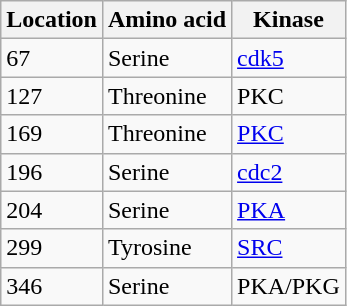<table class="wikitable">
<tr>
<th>Location</th>
<th>Amino acid</th>
<th>Kinase</th>
</tr>
<tr>
<td>67</td>
<td>Serine</td>
<td><a href='#'>cdk5</a></td>
</tr>
<tr>
<td>127</td>
<td>Threonine</td>
<td>PKC</td>
</tr>
<tr>
<td>169</td>
<td>Threonine</td>
<td><a href='#'>PKC</a></td>
</tr>
<tr>
<td>196</td>
<td>Serine</td>
<td><a href='#'>cdc2</a></td>
</tr>
<tr>
<td>204</td>
<td>Serine</td>
<td><a href='#'>PKA</a></td>
</tr>
<tr>
<td>299</td>
<td>Tyrosine</td>
<td><a href='#'>SRC</a></td>
</tr>
<tr>
<td>346</td>
<td>Serine</td>
<td>PKA/PKG</td>
</tr>
</table>
